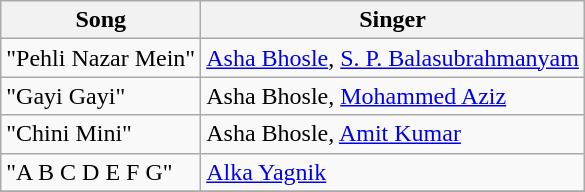<table class="wikitable">
<tr>
<th>Song</th>
<th>Singer</th>
</tr>
<tr>
<td>"Pehli Nazar Mein"</td>
<td><a href='#'>Asha Bhosle</a>, <a href='#'>S. P. Balasubrahmanyam</a></td>
</tr>
<tr>
<td>"Gayi Gayi"</td>
<td>Asha Bhosle,  <a href='#'>Mohammed Aziz</a></td>
</tr>
<tr>
<td>"Chini Mini"</td>
<td>Asha Bhosle, <a href='#'>Amit Kumar</a></td>
</tr>
<tr>
<td>"A B C D E F G"</td>
<td><a href='#'>Alka Yagnik</a></td>
</tr>
<tr>
</tr>
</table>
